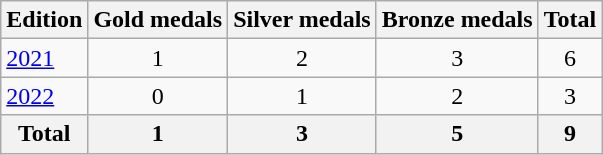<table class="wikitable">
<tr>
<th>Edition</th>
<th>Gold medals</th>
<th>Silver medals</th>
<th>Bronze medals</th>
<th>Total</th>
</tr>
<tr>
<td><a href='#'>2021</a></td>
<td style="text-align:center;">1</td>
<td style="text-align:center;">2</td>
<td style="text-align:center;">3</td>
<td style="text-align:center;">6</td>
</tr>
<tr>
<td><a href='#'>2022</a></td>
<td style="text-align:center;">0</td>
<td style="text-align:center;">1</td>
<td style="text-align:center;">2</td>
<td style="text-align:center;">3</td>
</tr>
<tr>
<th>Total</th>
<th style="text-align:center;">1</th>
<th style="text-align:center;">3</th>
<th style="text-align:center;">5</th>
<th style="text-align:center;">9</th>
</tr>
</table>
